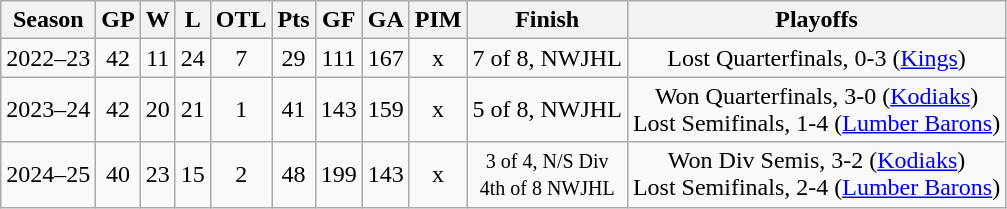<table class="wikitable" style="text-align:center">
<tr>
<th>Season</th>
<th>GP</th>
<th>W</th>
<th>L</th>
<th>OTL</th>
<th>Pts</th>
<th>GF</th>
<th>GA</th>
<th>PIM</th>
<th>Finish</th>
<th>Playoffs</th>
</tr>
<tr -bgcolor="biege">
<td>2022–23</td>
<td>42</td>
<td>11</td>
<td>24</td>
<td>7</td>
<td>29</td>
<td>111</td>
<td>167</td>
<td>x</td>
<td>7 of 8, NWJHL</td>
<td>Lost Quarterfinals, 0-3 (<a href='#'>Kings</a>)</td>
</tr>
<tr -bgcolor="biege">
<td>2023–24</td>
<td>42</td>
<td>20</td>
<td>21</td>
<td>1</td>
<td>41</td>
<td>143</td>
<td>159</td>
<td>x</td>
<td>5 of 8, NWJHL</td>
<td>Won Quarterfinals, 3-0 (<a href='#'>Kodiaks</a>)<br>Lost Semifinals, 1-4 (<a href='#'>Lumber Barons</a>)</td>
</tr>
<tr -bgcolor="biege">
<td>2024–25</td>
<td>40</td>
<td>23</td>
<td>15</td>
<td>2</td>
<td>48</td>
<td>199</td>
<td>143</td>
<td>x</td>
<td><small>3 of 4, N/S Div<br>4th of 8 NWJHL</small></td>
<td>Won  Div Semis, 3-2 (<a href='#'>Kodiaks</a>)<br>Lost Semifinals, 2-4 (<a href='#'>Lumber Barons</a>)</td>
</tr>
</table>
